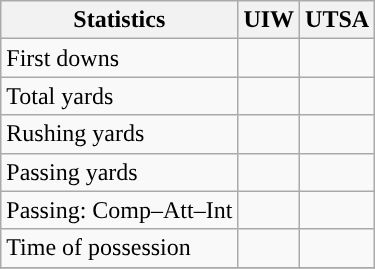<table class="wikitable" style="float: left;">
<tr>
<th>Statistics</th>
<th>UIW</th>
<th>UTSA</th>
</tr>
<tr>
<td>First downs</td>
<td></td>
<td></td>
</tr>
<tr>
<td>Total yards</td>
<td></td>
<td></td>
</tr>
<tr>
<td>Rushing yards</td>
<td></td>
<td></td>
</tr>
<tr>
<td>Passing yards</td>
<td></td>
<td></td>
</tr>
<tr>
<td>Passing: Comp–Att–Int</td>
<td></td>
<td></td>
</tr>
<tr>
<td>Time of possession</td>
<td></td>
<td></td>
</tr>
<tr>
</tr>
</table>
